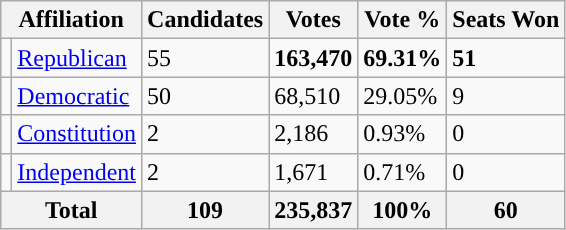<table class="wikitable">
<tr>
<th colspan="2">Affiliation</th>
<th>Candidates</th>
<th>Votes</th>
<th>Vote %</th>
<th>Seats Won</th>
</tr>
<tr>
<td style="background-color:"></td>
<td><a href='#'>Republican</a></td>
<td>55</td>
<td><strong>163,470</strong></td>
<td><strong>69.31%</strong></td>
<td><strong>51</strong></td>
</tr>
<tr>
<td style="background-color:"></td>
<td><a href='#'>Democratic</a></td>
<td>50</td>
<td>68,510</td>
<td>29.05%</td>
<td>9</td>
</tr>
<tr>
<td style="background-color:"></td>
<td><a href='#'>Constitution</a></td>
<td>2</td>
<td>2,186</td>
<td>0.93%</td>
<td>0</td>
</tr>
<tr>
<td style="background-color:"></td>
<td><a href='#'>Independent</a></td>
<td>2</td>
<td>1,671</td>
<td>0.71%</td>
<td>0</td>
</tr>
<tr>
<th colspan="2">Total</th>
<th>109</th>
<th>235,837</th>
<th>100%</th>
<th>60</th>
</tr>
</table>
